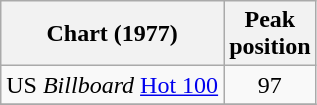<table class="wikitable">
<tr>
<th>Chart (1977)</th>
<th>Peak<br>position</th>
</tr>
<tr>
<td>US <em>Billboard</em> <a href='#'>Hot 100</a></td>
<td style="text-align:center;">97</td>
</tr>
<tr>
</tr>
</table>
